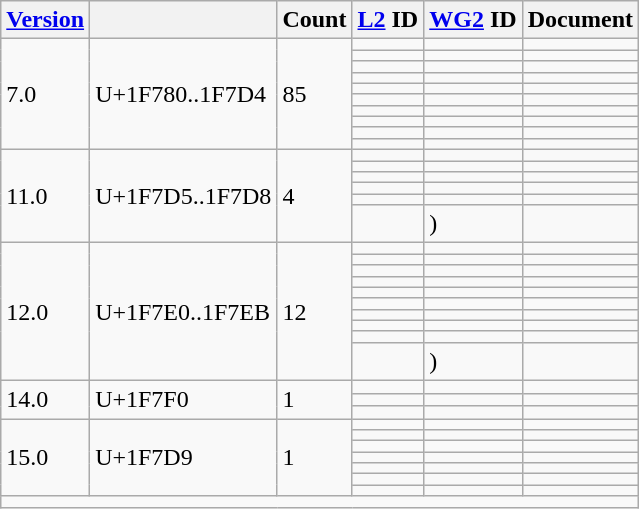<table class="wikitable collapsible sticky-header">
<tr>
<th><a href='#'>Version</a></th>
<th></th>
<th>Count</th>
<th><a href='#'>L2</a> ID</th>
<th><a href='#'>WG2</a> ID</th>
<th>Document</th>
</tr>
<tr>
<td rowspan="10">7.0</td>
<td rowspan="10">U+1F780..1F7D4</td>
<td rowspan="10">85</td>
<td></td>
<td></td>
<td></td>
</tr>
<tr>
<td></td>
<td></td>
<td></td>
</tr>
<tr>
<td></td>
<td></td>
<td></td>
</tr>
<tr>
<td></td>
<td></td>
<td></td>
</tr>
<tr>
<td></td>
<td></td>
<td></td>
</tr>
<tr>
<td></td>
<td></td>
<td></td>
</tr>
<tr>
<td></td>
<td></td>
<td></td>
</tr>
<tr>
<td></td>
<td></td>
<td></td>
</tr>
<tr>
<td></td>
<td></td>
<td></td>
</tr>
<tr>
<td></td>
<td></td>
<td></td>
</tr>
<tr>
<td rowspan="6">11.0</td>
<td rowspan="6">U+1F7D5..1F7D8</td>
<td rowspan="6">4</td>
<td></td>
<td></td>
<td></td>
</tr>
<tr>
<td></td>
<td></td>
<td></td>
</tr>
<tr>
<td></td>
<td></td>
<td></td>
</tr>
<tr>
<td></td>
<td></td>
<td></td>
</tr>
<tr>
<td></td>
<td></td>
<td></td>
</tr>
<tr>
<td></td>
<td> )</td>
<td></td>
</tr>
<tr>
<td rowspan="10">12.0</td>
<td rowspan="10">U+1F7E0..1F7EB</td>
<td rowspan="10">12</td>
<td></td>
<td></td>
<td></td>
</tr>
<tr>
<td></td>
<td></td>
<td></td>
</tr>
<tr>
<td></td>
<td></td>
<td></td>
</tr>
<tr>
<td></td>
<td></td>
<td></td>
</tr>
<tr>
<td></td>
<td></td>
<td></td>
</tr>
<tr>
<td></td>
<td></td>
<td></td>
</tr>
<tr>
<td></td>
<td></td>
<td></td>
</tr>
<tr>
<td></td>
<td></td>
<td></td>
</tr>
<tr>
<td></td>
<td></td>
<td></td>
</tr>
<tr>
<td></td>
<td> )</td>
<td></td>
</tr>
<tr>
<td rowspan="3">14.0</td>
<td rowspan="3">U+1F7F0</td>
<td rowspan="3">1</td>
<td></td>
<td></td>
<td></td>
</tr>
<tr>
<td></td>
<td></td>
<td></td>
</tr>
<tr>
<td></td>
<td></td>
<td></td>
</tr>
<tr>
<td rowspan="7">15.0</td>
<td rowspan="7">U+1F7D9</td>
<td rowspan="7">1</td>
<td></td>
<td></td>
<td></td>
</tr>
<tr>
<td></td>
<td></td>
<td></td>
</tr>
<tr>
<td></td>
<td></td>
<td></td>
</tr>
<tr>
<td></td>
<td></td>
<td></td>
</tr>
<tr>
<td></td>
<td></td>
<td></td>
</tr>
<tr>
<td></td>
<td></td>
<td></td>
</tr>
<tr>
<td></td>
<td></td>
<td></td>
</tr>
<tr class="sortbottom">
<td colspan="6"></td>
</tr>
</table>
